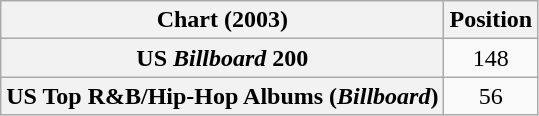<table class="wikitable sortable plainrowheaders" style="text-align:center">
<tr>
<th scope="col">Chart (2003)</th>
<th scope="col">Position</th>
</tr>
<tr>
<th scope="row">US <em>Billboard</em> 200</th>
<td>148</td>
</tr>
<tr>
<th scope="row">US Top R&B/Hip-Hop Albums (<em>Billboard</em>)</th>
<td>56</td>
</tr>
</table>
